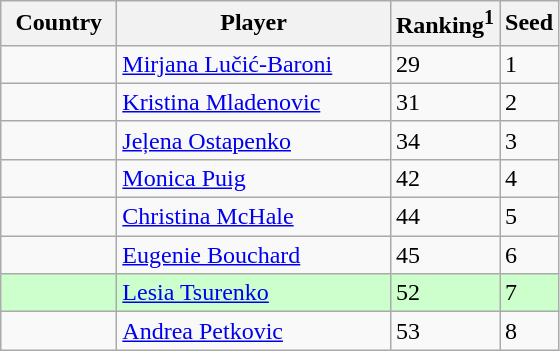<table class="sortable wikitable">
<tr>
<th width="70">Country</th>
<th width="175">Player</th>
<th>Ranking<sup>1</sup></th>
<th>Seed</th>
</tr>
<tr>
<td></td>
<td><a href='#'>Mirjana Lučić-Baroni</a></td>
<td>29</td>
<td>1</td>
</tr>
<tr>
<td></td>
<td><a href='#'>Kristina Mladenovic</a></td>
<td>31</td>
<td>2</td>
</tr>
<tr>
<td></td>
<td><a href='#'>Jeļena Ostapenko</a></td>
<td>34</td>
<td>3</td>
</tr>
<tr>
<td></td>
<td><a href='#'>Monica Puig</a></td>
<td>42</td>
<td>4</td>
</tr>
<tr>
<td></td>
<td><a href='#'>Christina McHale</a></td>
<td>44</td>
<td>5</td>
</tr>
<tr>
<td></td>
<td><a href='#'>Eugenie Bouchard</a></td>
<td>45</td>
<td>6</td>
</tr>
<tr style="background:#cfc;">
<td></td>
<td><a href='#'>Lesia Tsurenko</a></td>
<td>52</td>
<td>7</td>
</tr>
<tr>
<td></td>
<td><a href='#'>Andrea Petkovic</a></td>
<td>53</td>
<td>8</td>
</tr>
</table>
